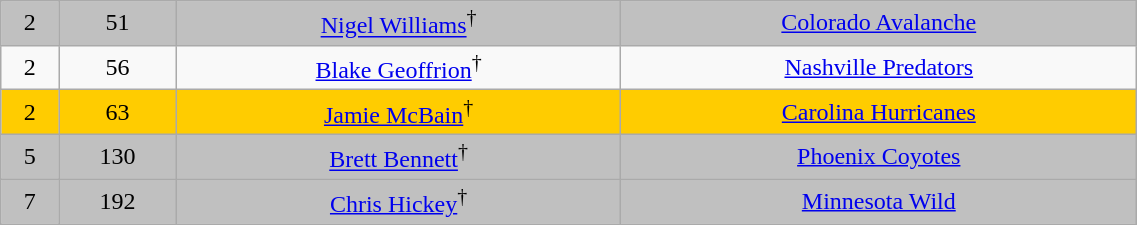<table class="wikitable" width="60%">
<tr align="center" bgcolor="C0C0C0">
<td>2</td>
<td>51</td>
<td><a href='#'>Nigel Williams</a><sup>†</sup></td>
<td><a href='#'>Colorado Avalanche</a></td>
</tr>
<tr align="center" bgcolor="">
<td>2</td>
<td>56</td>
<td><a href='#'>Blake Geoffrion</a><sup>†</sup></td>
<td><a href='#'>Nashville Predators</a></td>
</tr>
<tr align="center" bgcolor="FFCC00">
<td>2</td>
<td>63</td>
<td><a href='#'>Jamie McBain</a><sup>†</sup></td>
<td><a href='#'>Carolina Hurricanes</a></td>
</tr>
<tr align="center" bgcolor="C0C0C0">
<td>5</td>
<td>130</td>
<td><a href='#'>Brett Bennett</a><sup>†</sup></td>
<td><a href='#'>Phoenix Coyotes</a></td>
</tr>
<tr align="center" bgcolor="C0C0C0">
<td>7</td>
<td>192</td>
<td><a href='#'>Chris Hickey</a><sup>†</sup></td>
<td><a href='#'>Minnesota Wild</a></td>
</tr>
</table>
